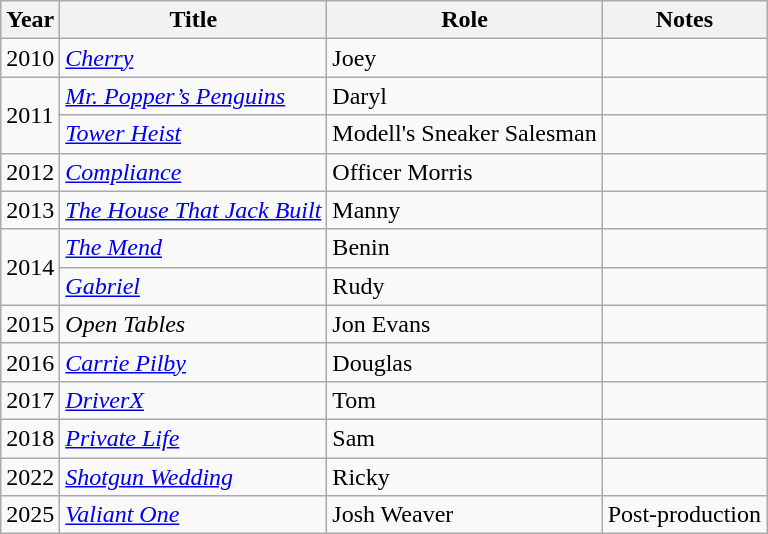<table class="wikitable sortable">
<tr>
<th>Year</th>
<th>Title</th>
<th>Role</th>
<th>Notes</th>
</tr>
<tr>
<td>2010</td>
<td><em><a href='#'>Cherry</a></em></td>
<td>Joey</td>
<td></td>
</tr>
<tr>
<td rowspan=2>2011</td>
<td><em><a href='#'>Mr. Popper’s Penguins</a></em></td>
<td>Daryl</td>
<td></td>
</tr>
<tr>
<td><em><a href='#'>Tower Heist</a></em></td>
<td>Modell's Sneaker Salesman</td>
<td></td>
</tr>
<tr>
<td>2012</td>
<td><em><a href='#'>Compliance</a></em></td>
<td>Officer Morris</td>
<td></td>
</tr>
<tr>
<td>2013</td>
<td><em><a href='#'>The House That Jack Built</a></em></td>
<td>Manny</td>
<td></td>
</tr>
<tr>
<td rowspan="2">2014</td>
<td><em><a href='#'>The Mend</a></em></td>
<td>Benin</td>
<td></td>
</tr>
<tr>
<td><em><a href='#'>Gabriel</a></em></td>
<td>Rudy</td>
<td></td>
</tr>
<tr>
<td>2015</td>
<td><em>Open Tables</em></td>
<td>Jon Evans</td>
<td></td>
</tr>
<tr>
<td>2016</td>
<td><em><a href='#'>Carrie Pilby</a></em></td>
<td>Douglas</td>
<td></td>
</tr>
<tr>
<td>2017</td>
<td><em><a href='#'>DriverX</a></em></td>
<td>Tom</td>
<td></td>
</tr>
<tr>
<td>2018</td>
<td><em><a href='#'>Private Life</a></em></td>
<td>Sam</td>
<td></td>
</tr>
<tr>
<td>2022</td>
<td><em><a href='#'>Shotgun Wedding</a></em></td>
<td>Ricky</td>
<td></td>
</tr>
<tr>
<td>2025</td>
<td><em><a href='#'>Valiant One</a></em></td>
<td>Josh Weaver</td>
<td>Post-production</td>
</tr>
</table>
